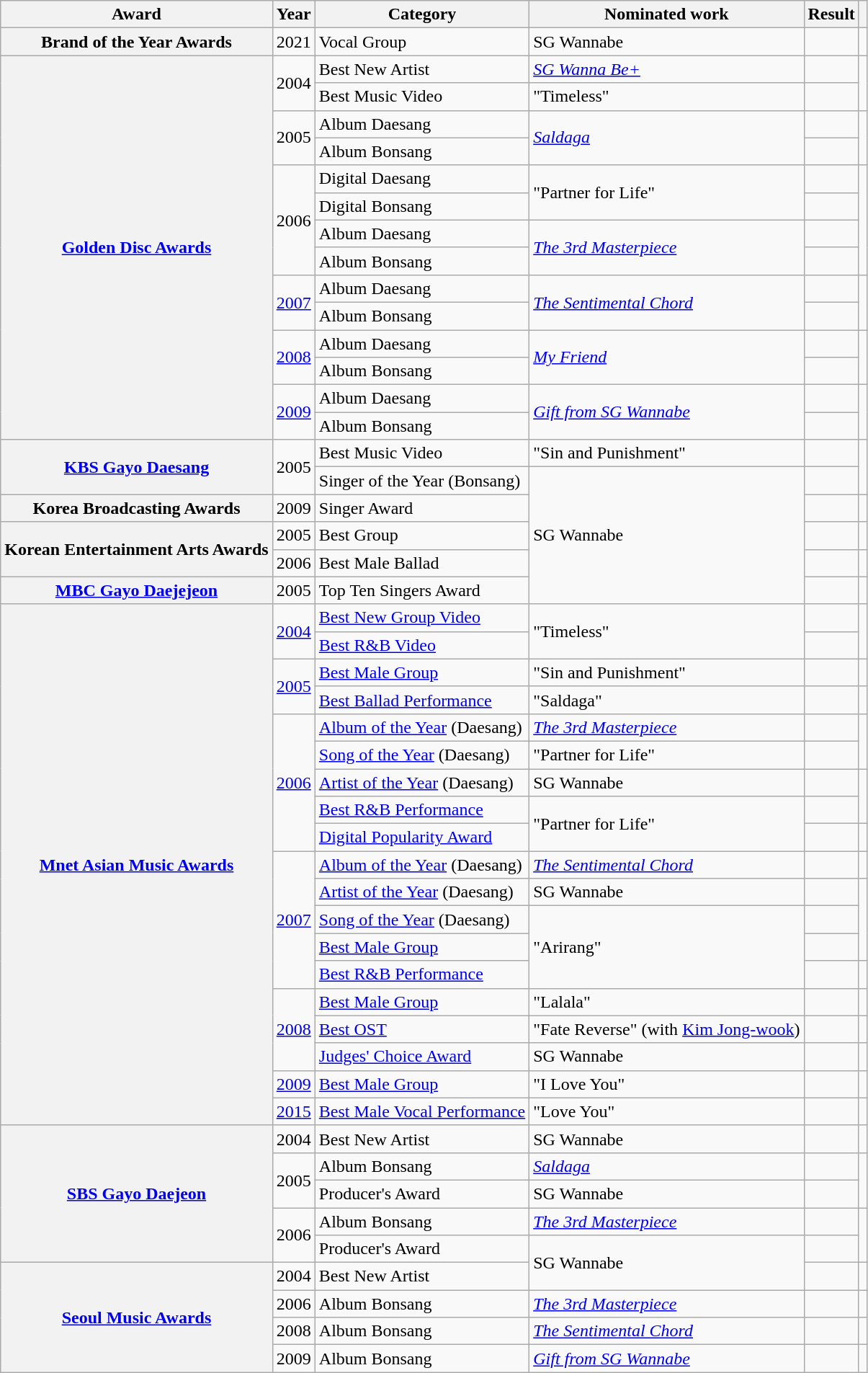<table class="wikitable plainrowheaders sortable">
<tr>
<th>Award</th>
<th>Year</th>
<th>Category</th>
<th>Nominated work</th>
<th>Result</th>
<th scope="col" class="unsortable"></th>
</tr>
<tr>
<th scope="row">Brand of the Year Awards</th>
<td>2021</td>
<td>Vocal Group</td>
<td>SG Wannabe</td>
<td></td>
<td></td>
</tr>
<tr>
<th scope="row" rowspan="14"><a href='#'>Golden Disc Awards</a></th>
<td rowspan="2">2004</td>
<td>Best New Artist</td>
<td><em><a href='#'>SG Wanna Be+</a></em></td>
<td></td>
<td rowspan="2"></td>
</tr>
<tr>
<td>Best Music Video</td>
<td>"Timeless"</td>
<td></td>
</tr>
<tr>
<td rowspan="2">2005</td>
<td>Album Daesang</td>
<td rowspan="2"><em><a href='#'>Saldaga</a></em></td>
<td></td>
<td rowspan="2"></td>
</tr>
<tr>
<td>Album Bonsang</td>
<td></td>
</tr>
<tr>
<td rowspan="4">2006</td>
<td>Digital Daesang</td>
<td rowspan="2">"Partner for Life"</td>
<td></td>
<td rowspan="4"></td>
</tr>
<tr>
<td>Digital Bonsang</td>
<td></td>
</tr>
<tr>
<td>Album Daesang</td>
<td rowspan="2"><em><a href='#'>The 3rd Masterpiece</a></em></td>
<td></td>
</tr>
<tr>
<td>Album Bonsang</td>
<td></td>
</tr>
<tr>
<td rowspan="2"><a href='#'>2007</a></td>
<td>Album Daesang</td>
<td rowspan="2"><em><a href='#'>The Sentimental Chord</a></em></td>
<td></td>
<td rowspan="2"></td>
</tr>
<tr>
<td>Album Bonsang</td>
<td></td>
</tr>
<tr>
<td rowspan="2"><a href='#'>2008</a></td>
<td>Album Daesang</td>
<td rowspan="2"><em><a href='#'>My Friend</a></em></td>
<td></td>
<td rowspan="2"></td>
</tr>
<tr>
<td>Album Bonsang</td>
<td></td>
</tr>
<tr>
<td rowspan="2"><a href='#'>2009</a></td>
<td>Album Daesang</td>
<td rowspan="2"><em><a href='#'>Gift from SG Wannabe</a></em></td>
<td></td>
<td rowspan="2"></td>
</tr>
<tr>
<td>Album Bonsang</td>
<td></td>
</tr>
<tr>
<th scope="row" rowspan="2"><a href='#'>KBS Gayo Daesang</a></th>
<td rowspan="2">2005</td>
<td>Best Music Video</td>
<td>"Sin and Punishment"</td>
<td></td>
<td rowspan="2"></td>
</tr>
<tr>
<td>Singer of the Year (Bonsang)</td>
<td rowspan="5">SG Wannabe</td>
<td></td>
</tr>
<tr>
<th scope="row">Korea Broadcasting Awards</th>
<td>2009</td>
<td>Singer Award</td>
<td></td>
<td></td>
</tr>
<tr>
<th scope="row" rowspan="2">Korean Entertainment Arts Awards</th>
<td>2005</td>
<td>Best Group</td>
<td></td>
<td></td>
</tr>
<tr>
<td>2006</td>
<td>Best Male Ballad</td>
<td></td>
<td></td>
</tr>
<tr>
<th scope="row"><a href='#'>MBC Gayo Daejejeon</a></th>
<td>2005</td>
<td>Top Ten Singers Award</td>
<td></td>
<td></td>
</tr>
<tr>
<th scope="row" rowspan="19"><a href='#'>Mnet Asian Music Awards</a></th>
<td rowspan="2"><a href='#'>2004</a></td>
<td><a href='#'>Best New Group Video</a></td>
<td rowspan="2">"Timeless"</td>
<td></td>
<td rowspan="2"></td>
</tr>
<tr>
<td><a href='#'>Best R&B Video</a></td>
<td></td>
</tr>
<tr>
<td rowspan="2"><a href='#'>2005</a></td>
<td><a href='#'>Best Male Group</a></td>
<td>"Sin and Punishment"</td>
<td></td>
<td></td>
</tr>
<tr>
<td><a href='#'>Best Ballad Performance</a></td>
<td>"Saldaga"</td>
<td></td>
<td></td>
</tr>
<tr>
<td rowspan="5"><a href='#'>2006</a></td>
<td><a href='#'>Album of the Year</a> (Daesang)</td>
<td><em><a href='#'>The 3rd Masterpiece</a></em></td>
<td></td>
<td rowspan="2"></td>
</tr>
<tr>
<td><a href='#'>Song of the Year</a> (Daesang)</td>
<td>"Partner for Life"</td>
<td></td>
</tr>
<tr>
<td><a href='#'>Artist of the Year</a> (Daesang)</td>
<td>SG Wannabe</td>
<td></td>
<td rowspan="2"></td>
</tr>
<tr>
<td><a href='#'>Best R&B Performance</a></td>
<td rowspan="2">"Partner for Life"</td>
<td></td>
</tr>
<tr>
<td><a href='#'>Digital Popularity Award</a></td>
<td></td>
<td></td>
</tr>
<tr>
<td rowspan="5"><a href='#'>2007</a></td>
<td><a href='#'>Album of the Year</a> (Daesang)</td>
<td><em><a href='#'>The Sentimental Chord</a></em></td>
<td></td>
<td></td>
</tr>
<tr>
<td><a href='#'>Artist of the Year</a> (Daesang)</td>
<td>SG Wannabe</td>
<td></td>
<td rowspan="3"></td>
</tr>
<tr>
<td><a href='#'>Song of the Year</a> (Daesang)</td>
<td rowspan="3">"Arirang"</td>
<td></td>
</tr>
<tr>
<td><a href='#'>Best Male Group</a></td>
<td></td>
</tr>
<tr>
<td><a href='#'>Best R&B Performance</a></td>
<td></td>
<td></td>
</tr>
<tr>
<td rowspan="3"><a href='#'>2008</a></td>
<td><a href='#'>Best Male Group</a></td>
<td>"Lalala"</td>
<td></td>
<td></td>
</tr>
<tr>
<td><a href='#'>Best OST</a></td>
<td>"Fate Reverse" (with <a href='#'>Kim Jong-wook</a>)</td>
<td></td>
<td></td>
</tr>
<tr>
<td><a href='#'>Judges' Choice Award</a></td>
<td>SG Wannabe</td>
<td></td>
<td></td>
</tr>
<tr>
<td><a href='#'>2009</a></td>
<td><a href='#'>Best Male Group</a></td>
<td>"I Love You"</td>
<td></td>
<td></td>
</tr>
<tr>
<td><a href='#'>2015</a></td>
<td><a href='#'>Best Male Vocal Performance</a></td>
<td>"Love You"</td>
<td></td>
<td></td>
</tr>
<tr>
<th scope="row" rowspan="5"><a href='#'>SBS Gayo Daejeon</a></th>
<td>2004</td>
<td>Best New Artist</td>
<td>SG Wannabe</td>
<td></td>
<td></td>
</tr>
<tr>
<td rowspan="2">2005</td>
<td>Album Bonsang</td>
<td><em><a href='#'>Saldaga</a></em></td>
<td></td>
<td rowspan="2"></td>
</tr>
<tr>
<td>Producer's Award</td>
<td>SG Wannabe</td>
<td></td>
</tr>
<tr>
<td rowspan="2">2006</td>
<td>Album Bonsang</td>
<td><em><a href='#'>The 3rd Masterpiece</a></em></td>
<td></td>
<td rowspan="2"></td>
</tr>
<tr>
<td>Producer's Award</td>
<td rowspan="2">SG Wannabe</td>
<td></td>
</tr>
<tr>
<th scope="row" rowspan="4"><a href='#'>Seoul Music Awards</a></th>
<td>2004</td>
<td>Best New Artist</td>
<td></td>
<td></td>
</tr>
<tr>
<td>2006</td>
<td>Album Bonsang</td>
<td><em><a href='#'>The 3rd Masterpiece</a></em></td>
<td></td>
<td></td>
</tr>
<tr>
<td>2008</td>
<td>Album Bonsang</td>
<td><em><a href='#'>The Sentimental Chord</a></em></td>
<td></td>
<td></td>
</tr>
<tr>
<td>2009</td>
<td>Album Bonsang</td>
<td><em><a href='#'>Gift from SG Wannabe</a></em></td>
<td></td>
<td></td>
</tr>
</table>
